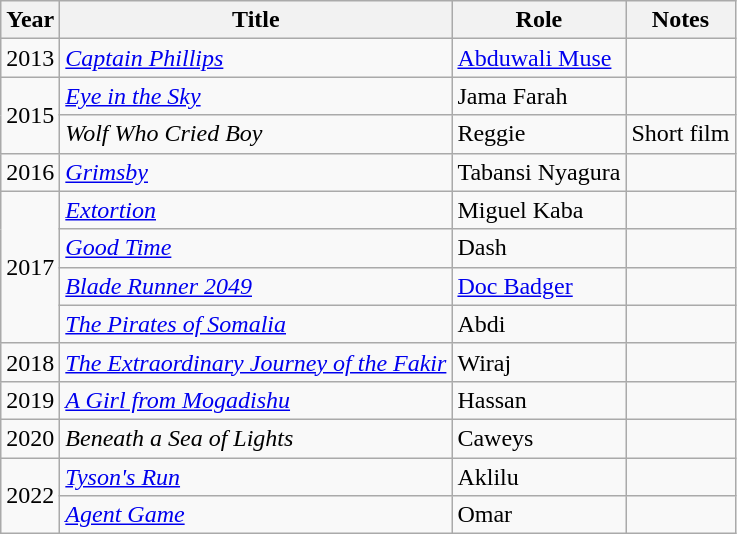<table class="wikitable sortable">
<tr>
<th>Year</th>
<th>Title</th>
<th>Role</th>
<th class=unsortable>Notes</th>
</tr>
<tr>
<td>2013</td>
<td><em><a href='#'>Captain Phillips</a></em></td>
<td><a href='#'>Abduwali Muse</a></td>
<td></td>
</tr>
<tr>
<td rowspan="2">2015</td>
<td><em><a href='#'>Eye in the Sky</a></em></td>
<td>Jama Farah</td>
<td></td>
</tr>
<tr>
<td><em>Wolf Who Cried Boy</em></td>
<td>Reggie</td>
<td>Short film</td>
</tr>
<tr>
<td>2016</td>
<td><em><a href='#'>Grimsby</a></em></td>
<td>Tabansi Nyagura</td>
<td></td>
</tr>
<tr>
<td rowspan=4>2017</td>
<td><em><a href='#'>Extortion</a></em></td>
<td>Miguel Kaba</td>
<td></td>
</tr>
<tr>
<td><em><a href='#'>Good Time</a></em></td>
<td>Dash</td>
<td></td>
</tr>
<tr>
<td><em><a href='#'>Blade Runner 2049</a></em></td>
<td><a href='#'>Doc Badger</a></td>
<td></td>
</tr>
<tr>
<td><em><a href='#'>The Pirates of Somalia</a></em></td>
<td>Abdi</td>
<td></td>
</tr>
<tr>
<td>2018</td>
<td><em><a href='#'>The Extraordinary Journey of the Fakir</a></em></td>
<td>Wiraj</td>
<td></td>
</tr>
<tr>
<td>2019</td>
<td><em><a href='#'>A Girl from Mogadishu</a></em></td>
<td>Hassan</td>
<td></td>
</tr>
<tr>
<td>2020</td>
<td><em>Beneath a Sea of Lights</em></td>
<td>Caweys</td>
<td></td>
</tr>
<tr>
<td rowspan=2>2022</td>
<td><em><a href='#'>Tyson's Run</a></em></td>
<td>Aklilu</td>
<td></td>
</tr>
<tr>
<td><em><a href='#'>Agent Game</a></em></td>
<td>Omar</td>
<td></td>
</tr>
</table>
